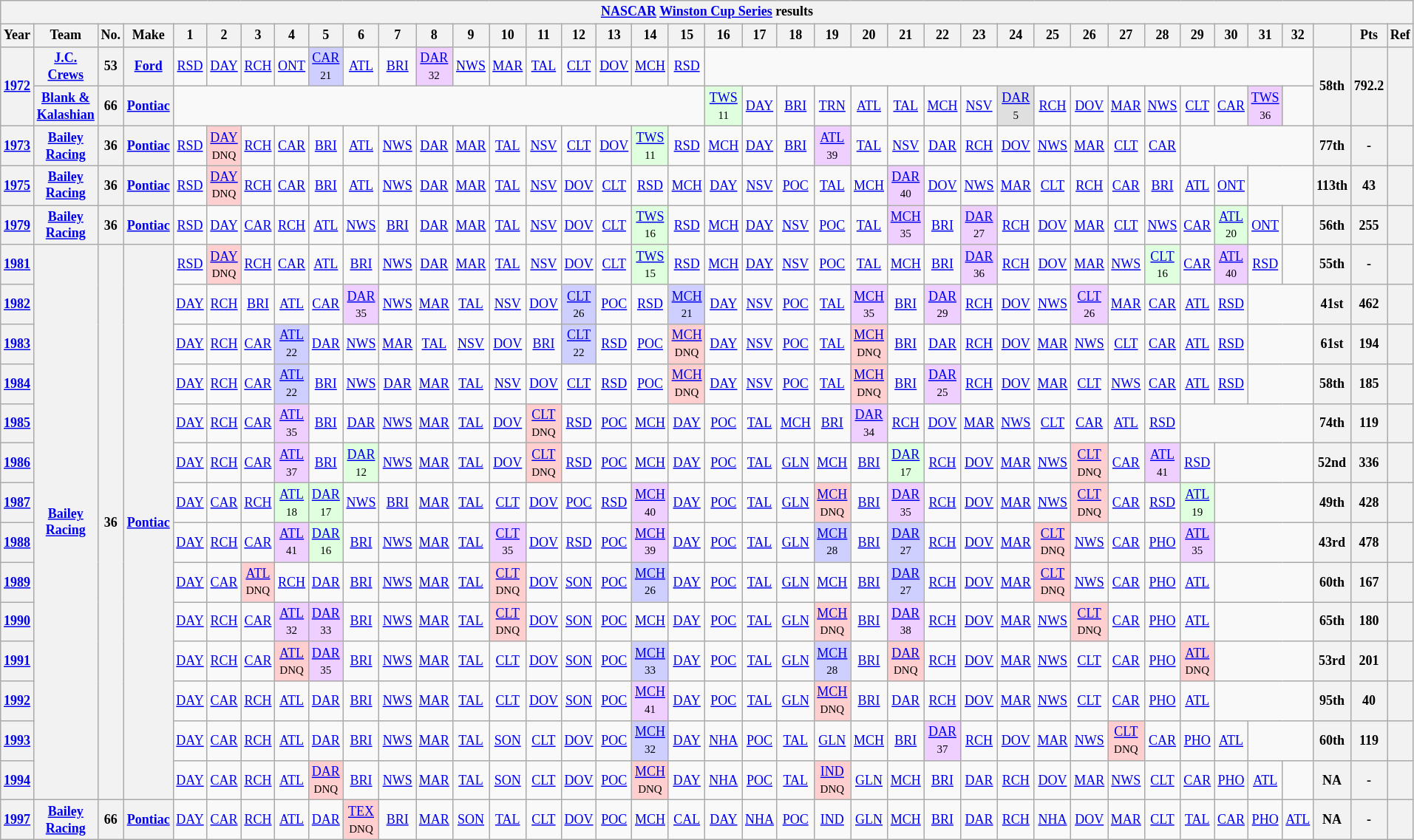<table class="wikitable" style="text-align:center; font-size:75%">
<tr>
<th colspan=45><a href='#'>NASCAR</a> <a href='#'>Winston Cup Series</a> results</th>
</tr>
<tr>
<th>Year</th>
<th>Team</th>
<th>No.</th>
<th>Make</th>
<th>1</th>
<th>2</th>
<th>3</th>
<th>4</th>
<th>5</th>
<th>6</th>
<th>7</th>
<th>8</th>
<th>9</th>
<th>10</th>
<th>11</th>
<th>12</th>
<th>13</th>
<th>14</th>
<th>15</th>
<th>16</th>
<th>17</th>
<th>18</th>
<th>19</th>
<th>20</th>
<th>21</th>
<th>22</th>
<th>23</th>
<th>24</th>
<th>25</th>
<th>26</th>
<th>27</th>
<th>28</th>
<th>29</th>
<th>30</th>
<th>31</th>
<th>32</th>
<th></th>
<th>Pts</th>
<th>Ref</th>
</tr>
<tr>
<th rowspan=2><a href='#'>1972</a></th>
<th><a href='#'>J.C. Crews</a></th>
<th>53</th>
<th><a href='#'>Ford</a></th>
<td><a href='#'>RSD</a></td>
<td><a href='#'>DAY</a></td>
<td><a href='#'>RCH</a></td>
<td><a href='#'>ONT</a></td>
<td style="background:#CFCFFF;"><a href='#'>CAR</a><br><small>21</small></td>
<td><a href='#'>ATL</a></td>
<td><a href='#'>BRI</a></td>
<td style="background:#EFCFFF;"><a href='#'>DAR</a><br><small>32</small></td>
<td><a href='#'>NWS</a></td>
<td><a href='#'>MAR</a></td>
<td><a href='#'>TAL</a></td>
<td><a href='#'>CLT</a></td>
<td><a href='#'>DOV</a></td>
<td><a href='#'>MCH</a></td>
<td><a href='#'>RSD</a></td>
<td colspan=17></td>
<th rowspan=2>58th</th>
<th rowspan=2>792.2</th>
<th rowspan=2></th>
</tr>
<tr>
<th><a href='#'>Blank & Kalashian</a></th>
<th>66</th>
<th><a href='#'>Pontiac</a></th>
<td colspan=15></td>
<td style="background:#DFFFDF;"><a href='#'>TWS</a><br><small>11</small></td>
<td><a href='#'>DAY</a></td>
<td><a href='#'>BRI</a></td>
<td><a href='#'>TRN</a></td>
<td><a href='#'>ATL</a></td>
<td><a href='#'>TAL</a></td>
<td><a href='#'>MCH</a></td>
<td><a href='#'>NSV</a></td>
<td style="background:#DFDFDF;"><a href='#'>DAR</a><br><small>5</small></td>
<td><a href='#'>RCH</a></td>
<td><a href='#'>DOV</a></td>
<td><a href='#'>MAR</a></td>
<td><a href='#'>NWS</a></td>
<td><a href='#'>CLT</a></td>
<td><a href='#'>CAR</a></td>
<td style="background:#EFCFFF;"><a href='#'>TWS</a><br><small>36</small></td>
<td></td>
</tr>
<tr>
<th><a href='#'>1973</a></th>
<th><a href='#'>Bailey Racing</a></th>
<th>36</th>
<th><a href='#'>Pontiac</a></th>
<td><a href='#'>RSD</a></td>
<td style="background:#FFCFCF;"><a href='#'>DAY</a><br><small>DNQ</small></td>
<td><a href='#'>RCH</a></td>
<td><a href='#'>CAR</a></td>
<td><a href='#'>BRI</a></td>
<td><a href='#'>ATL</a></td>
<td><a href='#'>NWS</a></td>
<td><a href='#'>DAR</a></td>
<td><a href='#'>MAR</a></td>
<td><a href='#'>TAL</a></td>
<td><a href='#'>NSV</a></td>
<td><a href='#'>CLT</a></td>
<td><a href='#'>DOV</a></td>
<td style="background:#DFFFDF;"><a href='#'>TWS</a><br><small>11</small></td>
<td><a href='#'>RSD</a></td>
<td><a href='#'>MCH</a></td>
<td><a href='#'>DAY</a></td>
<td><a href='#'>BRI</a></td>
<td style="background:#EFCFFF;"><a href='#'>ATL</a><br><small>39</small></td>
<td><a href='#'>TAL</a></td>
<td><a href='#'>NSV</a></td>
<td><a href='#'>DAR</a></td>
<td><a href='#'>RCH</a></td>
<td><a href='#'>DOV</a></td>
<td><a href='#'>NWS</a></td>
<td><a href='#'>MAR</a></td>
<td><a href='#'>CLT</a></td>
<td><a href='#'>CAR</a></td>
<td colspan=4></td>
<th>77th</th>
<th>-</th>
<th></th>
</tr>
<tr>
<th><a href='#'>1975</a></th>
<th><a href='#'>Bailey Racing</a></th>
<th>36</th>
<th><a href='#'>Pontiac</a></th>
<td><a href='#'>RSD</a></td>
<td style="background:#FFCFCF;"><a href='#'>DAY</a><br><small>DNQ</small></td>
<td><a href='#'>RCH</a></td>
<td><a href='#'>CAR</a></td>
<td><a href='#'>BRI</a></td>
<td><a href='#'>ATL</a></td>
<td><a href='#'>NWS</a></td>
<td><a href='#'>DAR</a></td>
<td><a href='#'>MAR</a></td>
<td><a href='#'>TAL</a></td>
<td><a href='#'>NSV</a></td>
<td><a href='#'>DOV</a></td>
<td><a href='#'>CLT</a></td>
<td><a href='#'>RSD</a></td>
<td><a href='#'>MCH</a></td>
<td><a href='#'>DAY</a></td>
<td><a href='#'>NSV</a></td>
<td><a href='#'>POC</a></td>
<td><a href='#'>TAL</a></td>
<td><a href='#'>MCH</a></td>
<td style="background:#EFCFFF;"><a href='#'>DAR</a><br><small>40</small></td>
<td><a href='#'>DOV</a></td>
<td><a href='#'>NWS</a></td>
<td><a href='#'>MAR</a></td>
<td><a href='#'>CLT</a></td>
<td><a href='#'>RCH</a></td>
<td><a href='#'>CAR</a></td>
<td><a href='#'>BRI</a></td>
<td><a href='#'>ATL</a></td>
<td><a href='#'>ONT</a></td>
<td colspan=2></td>
<th>113th</th>
<th>43</th>
<th></th>
</tr>
<tr>
<th><a href='#'>1979</a></th>
<th><a href='#'>Bailey Racing</a></th>
<th>36</th>
<th><a href='#'>Pontiac</a></th>
<td><a href='#'>RSD</a></td>
<td><a href='#'>DAY</a></td>
<td><a href='#'>CAR</a></td>
<td><a href='#'>RCH</a></td>
<td><a href='#'>ATL</a></td>
<td><a href='#'>NWS</a></td>
<td><a href='#'>BRI</a></td>
<td><a href='#'>DAR</a></td>
<td><a href='#'>MAR</a></td>
<td><a href='#'>TAL</a></td>
<td><a href='#'>NSV</a></td>
<td><a href='#'>DOV</a></td>
<td><a href='#'>CLT</a></td>
<td style="background:#DFFFDF;"><a href='#'>TWS</a><br><small>16</small></td>
<td><a href='#'>RSD</a></td>
<td><a href='#'>MCH</a></td>
<td><a href='#'>DAY</a></td>
<td><a href='#'>NSV</a></td>
<td><a href='#'>POC</a></td>
<td><a href='#'>TAL</a></td>
<td style="background:#EFCFFF;"><a href='#'>MCH</a><br><small>35</small></td>
<td><a href='#'>BRI</a></td>
<td style="background:#EFCFFF;"><a href='#'>DAR</a><br><small>27</small></td>
<td><a href='#'>RCH</a></td>
<td><a href='#'>DOV</a></td>
<td><a href='#'>MAR</a></td>
<td><a href='#'>CLT</a></td>
<td><a href='#'>NWS</a></td>
<td><a href='#'>CAR</a></td>
<td style="background:#DFFFDF;"><a href='#'>ATL</a><br><small>20</small></td>
<td><a href='#'>ONT</a></td>
<td></td>
<th>56th</th>
<th>255</th>
<th></th>
</tr>
<tr>
<th><a href='#'>1981</a></th>
<th rowspan=14><a href='#'>Bailey Racing</a></th>
<th rowspan=14>36</th>
<th rowspan=14><a href='#'>Pontiac</a></th>
<td><a href='#'>RSD</a></td>
<td style="background:#FFCFCF;"><a href='#'>DAY</a><br><small>DNQ</small></td>
<td><a href='#'>RCH</a></td>
<td><a href='#'>CAR</a></td>
<td><a href='#'>ATL</a></td>
<td><a href='#'>BRI</a></td>
<td><a href='#'>NWS</a></td>
<td><a href='#'>DAR</a></td>
<td><a href='#'>MAR</a></td>
<td><a href='#'>TAL</a></td>
<td><a href='#'>NSV</a></td>
<td><a href='#'>DOV</a></td>
<td><a href='#'>CLT</a></td>
<td style="background:#DFFFDF;"><a href='#'>TWS</a><br><small>15</small></td>
<td><a href='#'>RSD</a></td>
<td><a href='#'>MCH</a></td>
<td><a href='#'>DAY</a></td>
<td><a href='#'>NSV</a></td>
<td><a href='#'>POC</a></td>
<td><a href='#'>TAL</a></td>
<td><a href='#'>MCH</a></td>
<td><a href='#'>BRI</a></td>
<td style="background:#EFCFFF;"><a href='#'>DAR</a><br><small>36</small></td>
<td><a href='#'>RCH</a></td>
<td><a href='#'>DOV</a></td>
<td><a href='#'>MAR</a></td>
<td><a href='#'>NWS</a></td>
<td style="background:#DFFFDF;"><a href='#'>CLT</a><br><small>16</small></td>
<td><a href='#'>CAR</a></td>
<td style="background:#EFCFFF;"><a href='#'>ATL</a><br><small>40</small></td>
<td><a href='#'>RSD</a></td>
<td></td>
<th>55th</th>
<th>-</th>
<th></th>
</tr>
<tr>
<th><a href='#'>1982</a></th>
<td><a href='#'>DAY</a></td>
<td><a href='#'>RCH</a></td>
<td><a href='#'>BRI</a></td>
<td><a href='#'>ATL</a></td>
<td><a href='#'>CAR</a></td>
<td style="background:#EFCFFF;"><a href='#'>DAR</a><br><small>35</small></td>
<td><a href='#'>NWS</a></td>
<td><a href='#'>MAR</a></td>
<td><a href='#'>TAL</a></td>
<td><a href='#'>NSV</a></td>
<td><a href='#'>DOV</a></td>
<td style="background:#CFCFFF;"><a href='#'>CLT</a><br><small>26</small></td>
<td><a href='#'>POC</a></td>
<td><a href='#'>RSD</a></td>
<td style="background:#CFCFFF;"><a href='#'>MCH</a><br><small>21</small></td>
<td><a href='#'>DAY</a></td>
<td><a href='#'>NSV</a></td>
<td><a href='#'>POC</a></td>
<td><a href='#'>TAL</a></td>
<td style="background:#EFCFFF;"><a href='#'>MCH</a><br><small>35</small></td>
<td><a href='#'>BRI</a></td>
<td style="background:#EFCFFF;"><a href='#'>DAR</a><br><small>29</small></td>
<td><a href='#'>RCH</a></td>
<td><a href='#'>DOV</a></td>
<td><a href='#'>NWS</a></td>
<td style="background:#EFCFFF;"><a href='#'>CLT</a><br><small>26</small></td>
<td><a href='#'>MAR</a></td>
<td><a href='#'>CAR</a></td>
<td><a href='#'>ATL</a></td>
<td><a href='#'>RSD</a></td>
<td colspan=2></td>
<th>41st</th>
<th>462</th>
<th></th>
</tr>
<tr>
<th><a href='#'>1983</a></th>
<td><a href='#'>DAY</a></td>
<td><a href='#'>RCH</a></td>
<td><a href='#'>CAR</a></td>
<td style="background:#CFCFFF;"><a href='#'>ATL</a><br><small>22</small></td>
<td><a href='#'>DAR</a></td>
<td><a href='#'>NWS</a></td>
<td><a href='#'>MAR</a></td>
<td><a href='#'>TAL</a></td>
<td><a href='#'>NSV</a></td>
<td><a href='#'>DOV</a></td>
<td><a href='#'>BRI</a></td>
<td style="background:#CFCFFF;"><a href='#'>CLT</a><br><small>22</small></td>
<td><a href='#'>RSD</a></td>
<td><a href='#'>POC</a></td>
<td style="background:#FFCFCF;"><a href='#'>MCH</a><br><small>DNQ</small></td>
<td><a href='#'>DAY</a></td>
<td><a href='#'>NSV</a></td>
<td><a href='#'>POC</a></td>
<td><a href='#'>TAL</a></td>
<td style="background:#FFCFCF;"><a href='#'>MCH</a><br><small>DNQ</small></td>
<td><a href='#'>BRI</a></td>
<td><a href='#'>DAR</a></td>
<td><a href='#'>RCH</a></td>
<td><a href='#'>DOV</a></td>
<td><a href='#'>MAR</a></td>
<td><a href='#'>NWS</a></td>
<td><a href='#'>CLT</a></td>
<td><a href='#'>CAR</a></td>
<td><a href='#'>ATL</a></td>
<td><a href='#'>RSD</a></td>
<td colspan=2></td>
<th>61st</th>
<th>194</th>
<th></th>
</tr>
<tr>
<th><a href='#'>1984</a></th>
<td><a href='#'>DAY</a></td>
<td><a href='#'>RCH</a></td>
<td><a href='#'>CAR</a></td>
<td style="background:#CFCFFF;"><a href='#'>ATL</a><br><small>22</small></td>
<td><a href='#'>BRI</a></td>
<td><a href='#'>NWS</a></td>
<td><a href='#'>DAR</a></td>
<td><a href='#'>MAR</a></td>
<td><a href='#'>TAL</a></td>
<td><a href='#'>NSV</a></td>
<td><a href='#'>DOV</a></td>
<td><a href='#'>CLT</a></td>
<td><a href='#'>RSD</a></td>
<td><a href='#'>POC</a></td>
<td style="background:#FFCFCF;"><a href='#'>MCH</a><br><small>DNQ</small></td>
<td><a href='#'>DAY</a></td>
<td><a href='#'>NSV</a></td>
<td><a href='#'>POC</a></td>
<td><a href='#'>TAL</a></td>
<td style="background:#FFCFCF;"><a href='#'>MCH</a><br><small>DNQ</small></td>
<td><a href='#'>BRI</a></td>
<td style="background:#EFCFFF;"><a href='#'>DAR</a><br><small>25</small></td>
<td><a href='#'>RCH</a></td>
<td><a href='#'>DOV</a></td>
<td><a href='#'>MAR</a></td>
<td><a href='#'>CLT</a></td>
<td><a href='#'>NWS</a></td>
<td><a href='#'>CAR</a></td>
<td><a href='#'>ATL</a></td>
<td><a href='#'>RSD</a></td>
<td colspan=2></td>
<th>58th</th>
<th>185</th>
<th></th>
</tr>
<tr>
<th><a href='#'>1985</a></th>
<td><a href='#'>DAY</a></td>
<td><a href='#'>RCH</a></td>
<td><a href='#'>CAR</a></td>
<td style="background:#EFCFFF;"><a href='#'>ATL</a><br><small>35</small></td>
<td><a href='#'>BRI</a></td>
<td><a href='#'>DAR</a></td>
<td><a href='#'>NWS</a></td>
<td><a href='#'>MAR</a></td>
<td><a href='#'>TAL</a></td>
<td><a href='#'>DOV</a></td>
<td style="background:#FFCFCF;"><a href='#'>CLT</a><br><small>DNQ</small></td>
<td><a href='#'>RSD</a></td>
<td><a href='#'>POC</a></td>
<td><a href='#'>MCH</a></td>
<td><a href='#'>DAY</a></td>
<td><a href='#'>POC</a></td>
<td><a href='#'>TAL</a></td>
<td><a href='#'>MCH</a></td>
<td><a href='#'>BRI</a></td>
<td style="background:#EFCFFF;"><a href='#'>DAR</a><br><small>34</small></td>
<td><a href='#'>RCH</a></td>
<td><a href='#'>DOV</a></td>
<td><a href='#'>MAR</a></td>
<td><a href='#'>NWS</a></td>
<td><a href='#'>CLT</a></td>
<td><a href='#'>CAR</a></td>
<td><a href='#'>ATL</a></td>
<td><a href='#'>RSD</a></td>
<td colspan=4></td>
<th>74th</th>
<th>119</th>
<th></th>
</tr>
<tr>
<th><a href='#'>1986</a></th>
<td><a href='#'>DAY</a></td>
<td><a href='#'>RCH</a></td>
<td><a href='#'>CAR</a></td>
<td style="background:#EFCFFF;"><a href='#'>ATL</a><br><small>37</small></td>
<td><a href='#'>BRI</a></td>
<td style="background:#DFFFDF;"><a href='#'>DAR</a><br><small>12</small></td>
<td><a href='#'>NWS</a></td>
<td><a href='#'>MAR</a></td>
<td><a href='#'>TAL</a></td>
<td><a href='#'>DOV</a></td>
<td style="background:#FFCFCF;"><a href='#'>CLT</a><br><small>DNQ</small></td>
<td><a href='#'>RSD</a></td>
<td><a href='#'>POC</a></td>
<td><a href='#'>MCH</a></td>
<td><a href='#'>DAY</a></td>
<td><a href='#'>POC</a></td>
<td><a href='#'>TAL</a></td>
<td><a href='#'>GLN</a></td>
<td><a href='#'>MCH</a></td>
<td><a href='#'>BRI</a></td>
<td style="background:#DFFFDF;"><a href='#'>DAR</a><br><small>17</small></td>
<td><a href='#'>RCH</a></td>
<td><a href='#'>DOV</a></td>
<td><a href='#'>MAR</a></td>
<td><a href='#'>NWS</a></td>
<td style="background:#FFCFCF;"><a href='#'>CLT</a><br><small>DNQ</small></td>
<td><a href='#'>CAR</a></td>
<td style="background:#EFCFFF;"><a href='#'>ATL</a><br><small>41</small></td>
<td><a href='#'>RSD</a></td>
<td colspan=3></td>
<th>52nd</th>
<th>336</th>
<th></th>
</tr>
<tr>
<th><a href='#'>1987</a></th>
<td><a href='#'>DAY</a></td>
<td><a href='#'>CAR</a></td>
<td><a href='#'>RCH</a></td>
<td style="background:#DFFFDF;"><a href='#'>ATL</a><br><small>18</small></td>
<td style="background:#DFFFDF;"><a href='#'>DAR</a><br><small>17</small></td>
<td><a href='#'>NWS</a></td>
<td><a href='#'>BRI</a></td>
<td><a href='#'>MAR</a></td>
<td><a href='#'>TAL</a></td>
<td><a href='#'>CLT</a></td>
<td><a href='#'>DOV</a></td>
<td><a href='#'>POC</a></td>
<td><a href='#'>RSD</a></td>
<td style="background:#EFCFFF;"><a href='#'>MCH</a><br><small>40</small></td>
<td><a href='#'>DAY</a></td>
<td><a href='#'>POC</a></td>
<td><a href='#'>TAL</a></td>
<td><a href='#'>GLN</a></td>
<td style="background:#FFCFCF;"><a href='#'>MCH</a><br><small>DNQ</small></td>
<td><a href='#'>BRI</a></td>
<td style="background:#EFCFFF;"><a href='#'>DAR</a><br><small>35</small></td>
<td><a href='#'>RCH</a></td>
<td><a href='#'>DOV</a></td>
<td><a href='#'>MAR</a></td>
<td><a href='#'>NWS</a></td>
<td style="background:#FFCFCF;"><a href='#'>CLT</a><br><small>DNQ</small></td>
<td><a href='#'>CAR</a></td>
<td><a href='#'>RSD</a></td>
<td style="background:#DFFFDF;"><a href='#'>ATL</a><br><small>19</small></td>
<td colspan=3></td>
<th>49th</th>
<th>428</th>
<th></th>
</tr>
<tr>
<th><a href='#'>1988</a></th>
<td><a href='#'>DAY</a></td>
<td><a href='#'>RCH</a></td>
<td><a href='#'>CAR</a></td>
<td style="background:#EFCFFF;"><a href='#'>ATL</a><br><small>41</small></td>
<td style="background:#DFFFDF;"><a href='#'>DAR</a><br><small>16</small></td>
<td><a href='#'>BRI</a></td>
<td><a href='#'>NWS</a></td>
<td><a href='#'>MAR</a></td>
<td><a href='#'>TAL</a></td>
<td style="background:#EFCFFF;"><a href='#'>CLT</a><br><small>35</small></td>
<td><a href='#'>DOV</a></td>
<td><a href='#'>RSD</a></td>
<td><a href='#'>POC</a></td>
<td style="background:#EFCFFF;"><a href='#'>MCH</a><br><small>39</small></td>
<td><a href='#'>DAY</a></td>
<td><a href='#'>POC</a></td>
<td><a href='#'>TAL</a></td>
<td><a href='#'>GLN</a></td>
<td style="background:#CFCFFF;"><a href='#'>MCH</a><br><small>28</small></td>
<td><a href='#'>BRI</a></td>
<td style="background:#CFCFFF;"><a href='#'>DAR</a><br><small>27</small></td>
<td><a href='#'>RCH</a></td>
<td><a href='#'>DOV</a></td>
<td><a href='#'>MAR</a></td>
<td style="background:#FFCFCF;"><a href='#'>CLT</a><br><small>DNQ</small></td>
<td><a href='#'>NWS</a></td>
<td><a href='#'>CAR</a></td>
<td><a href='#'>PHO</a></td>
<td style="background:#EFCFFF;"><a href='#'>ATL</a><br><small>35</small></td>
<td colspan=3></td>
<th>43rd</th>
<th>478</th>
<th></th>
</tr>
<tr>
<th><a href='#'>1989</a></th>
<td><a href='#'>DAY</a></td>
<td><a href='#'>CAR</a></td>
<td style="background:#FFCFCF;"><a href='#'>ATL</a><br><small>DNQ</small></td>
<td><a href='#'>RCH</a></td>
<td><a href='#'>DAR</a></td>
<td><a href='#'>BRI</a></td>
<td><a href='#'>NWS</a></td>
<td><a href='#'>MAR</a></td>
<td><a href='#'>TAL</a></td>
<td style="background:#FFCFCF;"><a href='#'>CLT</a><br><small>DNQ</small></td>
<td><a href='#'>DOV</a></td>
<td><a href='#'>SON</a></td>
<td><a href='#'>POC</a></td>
<td style="background:#CFCFFF;"><a href='#'>MCH</a><br><small>26</small></td>
<td><a href='#'>DAY</a></td>
<td><a href='#'>POC</a></td>
<td><a href='#'>TAL</a></td>
<td><a href='#'>GLN</a></td>
<td><a href='#'>MCH</a></td>
<td><a href='#'>BRI</a></td>
<td style="background:#CFCFFF;"><a href='#'>DAR</a><br><small>27</small></td>
<td><a href='#'>RCH</a></td>
<td><a href='#'>DOV</a></td>
<td><a href='#'>MAR</a></td>
<td style="background:#FFCFCF;"><a href='#'>CLT</a><br><small>DNQ</small></td>
<td><a href='#'>NWS</a></td>
<td><a href='#'>CAR</a></td>
<td><a href='#'>PHO</a></td>
<td><a href='#'>ATL</a></td>
<td colspan=3></td>
<th>60th</th>
<th>167</th>
<th></th>
</tr>
<tr>
<th><a href='#'>1990</a></th>
<td><a href='#'>DAY</a></td>
<td><a href='#'>RCH</a></td>
<td><a href='#'>CAR</a></td>
<td style="background:#EFCFFF;"><a href='#'>ATL</a><br><small>32</small></td>
<td style="background:#EFCFFF;"><a href='#'>DAR</a><br><small>33</small></td>
<td><a href='#'>BRI</a></td>
<td><a href='#'>NWS</a></td>
<td><a href='#'>MAR</a></td>
<td><a href='#'>TAL</a></td>
<td style="background:#FFCFCF;"><a href='#'>CLT</a><br><small>DNQ</small></td>
<td><a href='#'>DOV</a></td>
<td><a href='#'>SON</a></td>
<td><a href='#'>POC</a></td>
<td><a href='#'>MCH</a></td>
<td><a href='#'>DAY</a></td>
<td><a href='#'>POC</a></td>
<td><a href='#'>TAL</a></td>
<td><a href='#'>GLN</a></td>
<td style="background:#FFCFCF;"><a href='#'>MCH</a><br><small>DNQ</small></td>
<td><a href='#'>BRI</a></td>
<td style="background:#EFCFFF;"><a href='#'>DAR</a><br><small>38</small></td>
<td><a href='#'>RCH</a></td>
<td><a href='#'>DOV</a></td>
<td><a href='#'>MAR</a></td>
<td><a href='#'>NWS</a></td>
<td style="background:#FFCFCF;"><a href='#'>CLT</a><br><small>DNQ</small></td>
<td><a href='#'>CAR</a></td>
<td><a href='#'>PHO</a></td>
<td><a href='#'>ATL</a></td>
<td colspan=3></td>
<th>65th</th>
<th>180</th>
<th></th>
</tr>
<tr>
<th><a href='#'>1991</a></th>
<td><a href='#'>DAY</a></td>
<td><a href='#'>RCH</a></td>
<td><a href='#'>CAR</a></td>
<td style="background:#FFCFCF;"><a href='#'>ATL</a><br><small>DNQ</small></td>
<td style="background:#EFCFFF;"><a href='#'>DAR</a><br><small>35</small></td>
<td><a href='#'>BRI</a></td>
<td><a href='#'>NWS</a></td>
<td><a href='#'>MAR</a></td>
<td><a href='#'>TAL</a></td>
<td><a href='#'>CLT</a></td>
<td><a href='#'>DOV</a></td>
<td><a href='#'>SON</a></td>
<td><a href='#'>POC</a></td>
<td style="background:#CFCFFF;"><a href='#'>MCH</a><br><small>33</small></td>
<td><a href='#'>DAY</a></td>
<td><a href='#'>POC</a></td>
<td><a href='#'>TAL</a></td>
<td><a href='#'>GLN</a></td>
<td style="background:#CFCFFF;"><a href='#'>MCH</a><br><small>28</small></td>
<td><a href='#'>BRI</a></td>
<td style="background:#FFCFCF;"><a href='#'>DAR</a><br><small>DNQ</small></td>
<td><a href='#'>RCH</a></td>
<td><a href='#'>DOV</a></td>
<td><a href='#'>MAR</a></td>
<td><a href='#'>NWS</a></td>
<td><a href='#'>CLT</a></td>
<td><a href='#'>CAR</a></td>
<td><a href='#'>PHO</a></td>
<td style="background:#FFCFCF;"><a href='#'>ATL</a><br><small>DNQ</small></td>
<td colspan=3></td>
<th>53rd</th>
<th>201</th>
<th></th>
</tr>
<tr>
<th><a href='#'>1992</a></th>
<td><a href='#'>DAY</a></td>
<td><a href='#'>CAR</a></td>
<td><a href='#'>RCH</a></td>
<td><a href='#'>ATL</a></td>
<td><a href='#'>DAR</a></td>
<td><a href='#'>BRI</a></td>
<td><a href='#'>NWS</a></td>
<td><a href='#'>MAR</a></td>
<td><a href='#'>TAL</a></td>
<td><a href='#'>CLT</a></td>
<td><a href='#'>DOV</a></td>
<td><a href='#'>SON</a></td>
<td><a href='#'>POC</a></td>
<td style="background:#EFCFFF;"><a href='#'>MCH</a><br><small>41</small></td>
<td><a href='#'>DAY</a></td>
<td><a href='#'>POC</a></td>
<td><a href='#'>TAL</a></td>
<td><a href='#'>GLN</a></td>
<td style="background:#FFCFCF;"><a href='#'>MCH</a><br><small>DNQ</small></td>
<td><a href='#'>BRI</a></td>
<td><a href='#'>DAR</a></td>
<td><a href='#'>RCH</a></td>
<td><a href='#'>DOV</a></td>
<td><a href='#'>MAR</a></td>
<td><a href='#'>NWS</a></td>
<td><a href='#'>CLT</a></td>
<td><a href='#'>CAR</a></td>
<td><a href='#'>PHO</a></td>
<td><a href='#'>ATL</a></td>
<td colspan=3></td>
<th>95th</th>
<th>40</th>
<th></th>
</tr>
<tr>
<th><a href='#'>1993</a></th>
<td><a href='#'>DAY</a></td>
<td><a href='#'>CAR</a></td>
<td><a href='#'>RCH</a></td>
<td><a href='#'>ATL</a></td>
<td><a href='#'>DAR</a></td>
<td><a href='#'>BRI</a></td>
<td><a href='#'>NWS</a></td>
<td><a href='#'>MAR</a></td>
<td><a href='#'>TAL</a></td>
<td><a href='#'>SON</a></td>
<td><a href='#'>CLT</a></td>
<td><a href='#'>DOV</a></td>
<td><a href='#'>POC</a></td>
<td style="background:#CFCFFF;"><a href='#'>MCH</a><br><small>32</small></td>
<td><a href='#'>DAY</a></td>
<td><a href='#'>NHA</a></td>
<td><a href='#'>POC</a></td>
<td><a href='#'>TAL</a></td>
<td><a href='#'>GLN</a></td>
<td><a href='#'>MCH</a></td>
<td><a href='#'>BRI</a></td>
<td style="background:#EFCFFF;"><a href='#'>DAR</a><br><small>37</small></td>
<td><a href='#'>RCH</a></td>
<td><a href='#'>DOV</a></td>
<td><a href='#'>MAR</a></td>
<td><a href='#'>NWS</a></td>
<td style="background:#FFCFCF;"><a href='#'>CLT</a><br><small>DNQ</small></td>
<td><a href='#'>CAR</a></td>
<td><a href='#'>PHO</a></td>
<td><a href='#'>ATL</a></td>
<td colspan=2></td>
<th>60th</th>
<th>119</th>
<th></th>
</tr>
<tr>
<th><a href='#'>1994</a></th>
<td><a href='#'>DAY</a></td>
<td><a href='#'>CAR</a></td>
<td><a href='#'>RCH</a></td>
<td><a href='#'>ATL</a></td>
<td style="background:#FFCFCF;"><a href='#'>DAR</a><br><small>DNQ</small></td>
<td><a href='#'>BRI</a></td>
<td><a href='#'>NWS</a></td>
<td><a href='#'>MAR</a></td>
<td><a href='#'>TAL</a></td>
<td><a href='#'>SON</a></td>
<td><a href='#'>CLT</a></td>
<td><a href='#'>DOV</a></td>
<td><a href='#'>POC</a></td>
<td style="background:#FFCFCF;"><a href='#'>MCH</a><br><small>DNQ</small></td>
<td><a href='#'>DAY</a></td>
<td><a href='#'>NHA</a></td>
<td><a href='#'>POC</a></td>
<td><a href='#'>TAL</a></td>
<td style="background:#FFCFCF;"><a href='#'>IND</a><br><small>DNQ</small></td>
<td><a href='#'>GLN</a></td>
<td><a href='#'>MCH</a></td>
<td><a href='#'>BRI</a></td>
<td><a href='#'>DAR</a></td>
<td><a href='#'>RCH</a></td>
<td><a href='#'>DOV</a></td>
<td><a href='#'>MAR</a></td>
<td><a href='#'>NWS</a></td>
<td><a href='#'>CLT</a></td>
<td><a href='#'>CAR</a></td>
<td><a href='#'>PHO</a></td>
<td><a href='#'>ATL</a></td>
<td></td>
<th>NA</th>
<th>-</th>
<th></th>
</tr>
<tr>
<th><a href='#'>1997</a></th>
<th><a href='#'>Bailey Racing</a></th>
<th>66</th>
<th><a href='#'>Pontiac</a></th>
<td><a href='#'>DAY</a></td>
<td><a href='#'>CAR</a></td>
<td><a href='#'>RCH</a></td>
<td><a href='#'>ATL</a></td>
<td><a href='#'>DAR</a></td>
<td style="background:#FFCFCF;"><a href='#'>TEX</a><br><small>DNQ</small></td>
<td><a href='#'>BRI</a></td>
<td><a href='#'>MAR</a></td>
<td><a href='#'>SON</a></td>
<td><a href='#'>TAL</a></td>
<td><a href='#'>CLT</a></td>
<td><a href='#'>DOV</a></td>
<td><a href='#'>POC</a></td>
<td><a href='#'>MCH</a></td>
<td><a href='#'>CAL</a></td>
<td><a href='#'>DAY</a></td>
<td><a href='#'>NHA</a></td>
<td><a href='#'>POC</a></td>
<td><a href='#'>IND</a></td>
<td><a href='#'>GLN</a></td>
<td><a href='#'>MCH</a></td>
<td><a href='#'>BRI</a></td>
<td><a href='#'>DAR</a></td>
<td><a href='#'>RCH</a></td>
<td><a href='#'>NHA</a></td>
<td><a href='#'>DOV</a></td>
<td><a href='#'>MAR</a></td>
<td><a href='#'>CLT</a></td>
<td><a href='#'>TAL</a></td>
<td><a href='#'>CAR</a></td>
<td><a href='#'>PHO</a></td>
<td><a href='#'>ATL</a></td>
<th>NA</th>
<th>-</th>
<th></th>
</tr>
</table>
